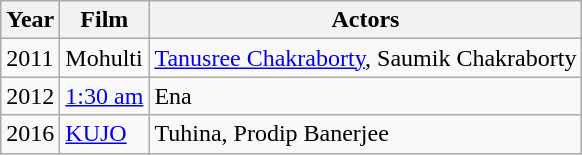<table class="wikitable sortable">
<tr>
<th>Year</th>
<th>Film</th>
<th>Actors</th>
</tr>
<tr>
<td>2011</td>
<td>Mohulti</td>
<td><a href='#'>Tanusree Chakraborty</a>, Saumik Chakraborty</td>
</tr>
<tr>
<td>2012</td>
<td><a href='#'>1:30 am</a></td>
<td>Ena</td>
</tr>
<tr>
<td>2016</td>
<td><a href='#'>KUJO</a></td>
<td>Tuhina, Prodip Banerjee</td>
</tr>
</table>
